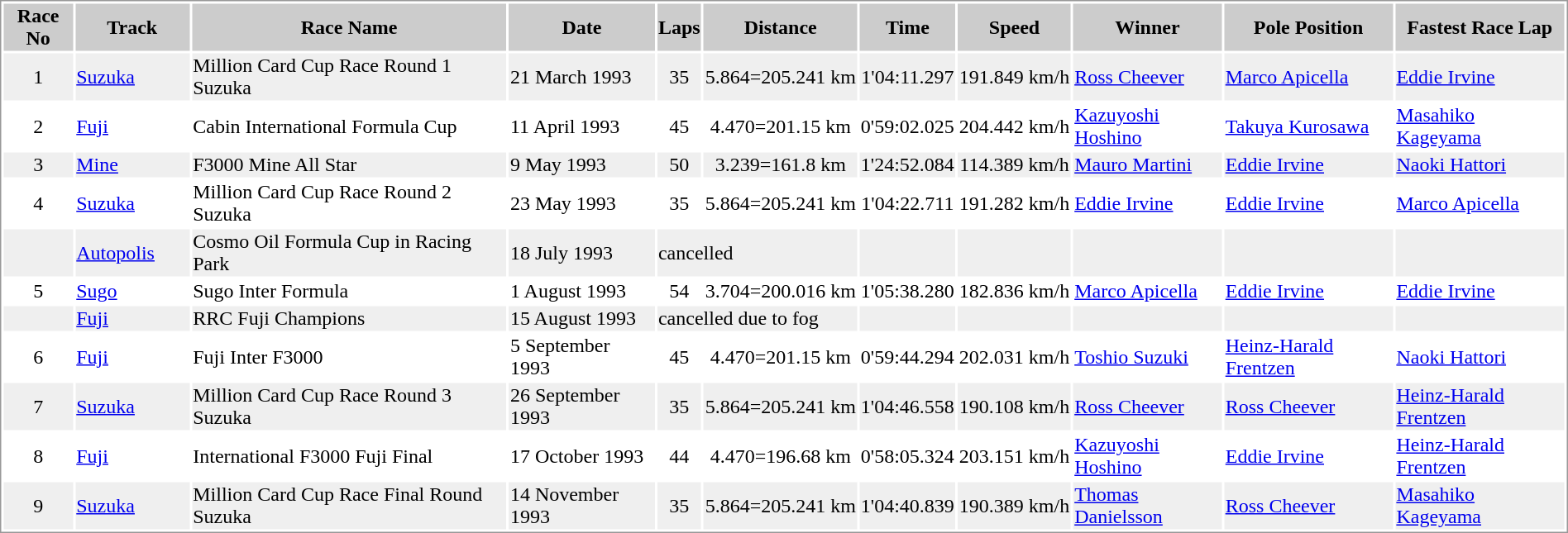<table border="0" style="border: 1px solid #999; background-color:#FFFFFF; text-align:center">
<tr align="center" style="background:#CCCCCC;">
<th>Race No</th>
<th>Track</th>
<th>Race Name</th>
<th>Date</th>
<th>Laps</th>
<th>Distance</th>
<th>Time</th>
<th>Speed</th>
<th>Winner</th>
<th>Pole Position</th>
<th>Fastest Race Lap</th>
</tr>
<tr style="background:#EFEFEF;">
<td>1</td>
<td align="left" width="90"><a href='#'>Suzuka</a></td>
<td align="left">Million Card Cup Race Round 1 Suzuka</td>
<td align="left">21 March 1993</td>
<td>35</td>
<td>5.864=205.241 km</td>
<td>1'04:11.297</td>
<td>191.849 km/h</td>
<td align="left"><a href='#'>Ross Cheever</a></td>
<td align="left"><a href='#'>Marco Apicella</a></td>
<td align="left"><a href='#'>Eddie Irvine</a></td>
</tr>
<tr>
<td>2</td>
<td align="left"><a href='#'>Fuji</a></td>
<td align="left">Cabin International Formula Cup</td>
<td align="left">11 April 1993</td>
<td>45</td>
<td>4.470=201.15 km</td>
<td>0'59:02.025</td>
<td>204.442 km/h</td>
<td align="left"><a href='#'>Kazuyoshi Hoshino</a></td>
<td align="left"><a href='#'>Takuya Kurosawa</a></td>
<td align="left"><a href='#'>Masahiko Kageyama</a></td>
</tr>
<tr style="background:#EFEFEF;">
<td>3</td>
<td align="left"><a href='#'>Mine</a></td>
<td align="left">F3000 Mine All Star</td>
<td align="left">9 May 1993</td>
<td>50</td>
<td>3.239=161.8 km</td>
<td>1'24:52.084</td>
<td>114.389 km/h</td>
<td align="left"><a href='#'>Mauro Martini</a></td>
<td align="left"><a href='#'>Eddie Irvine</a></td>
<td align="left"><a href='#'>Naoki Hattori</a></td>
</tr>
<tr>
<td>4</td>
<td align="left"><a href='#'>Suzuka</a></td>
<td align="left">Million Card Cup Race Round 2 Suzuka</td>
<td align="left">23 May 1993</td>
<td>35</td>
<td>5.864=205.241 km</td>
<td>1'04:22.711</td>
<td>191.282 km/h</td>
<td align="left"><a href='#'>Eddie Irvine</a></td>
<td align="left"><a href='#'>Eddie Irvine</a></td>
<td align="left"><a href='#'>Marco Apicella</a></td>
</tr>
<tr style="background:#EFEFEF;">
<td></td>
<td align="left"><a href='#'>Autopolis</a></td>
<td align="left">Cosmo Oil Formula Cup in Racing Park</td>
<td align="left">18 July 1993</td>
<td colspan=2 align="left">cancelled</td>
<td></td>
<td></td>
<td></td>
<td></td>
<td></td>
</tr>
<tr>
<td>5</td>
<td align="left"><a href='#'>Sugo</a></td>
<td align="left">Sugo Inter Formula</td>
<td align="left">1 August 1993</td>
<td>54</td>
<td>3.704=200.016 km</td>
<td>1'05:38.280</td>
<td>182.836 km/h</td>
<td align="left"><a href='#'>Marco Apicella</a></td>
<td align="left"><a href='#'>Eddie Irvine</a></td>
<td align="left"><a href='#'>Eddie Irvine</a></td>
</tr>
<tr style="background:#EFEFEF;">
<td></td>
<td align="left"><a href='#'>Fuji</a></td>
<td align="left">RRC Fuji Champions</td>
<td align="left">15 August 1993</td>
<td colspan=2 align="left">cancelled due to fog</td>
<td></td>
<td></td>
<td></td>
<td></td>
<td></td>
</tr>
<tr>
<td>6</td>
<td align="left"><a href='#'>Fuji</a></td>
<td align="left">Fuji Inter F3000</td>
<td align="left">5 September 1993</td>
<td>45</td>
<td>4.470=201.15 km</td>
<td>0'59:44.294</td>
<td>202.031 km/h</td>
<td align="left"><a href='#'>Toshio Suzuki</a></td>
<td align="left"><a href='#'>Heinz-Harald Frentzen</a></td>
<td align="left"><a href='#'>Naoki Hattori</a></td>
</tr>
<tr style="background:#EFEFEF;">
<td>7</td>
<td align="left"><a href='#'>Suzuka</a></td>
<td align="left">Million Card Cup Race Round 3 Suzuka</td>
<td align="left">26 September 1993</td>
<td>35</td>
<td>5.864=205.241 km</td>
<td>1'04:46.558</td>
<td>190.108 km/h</td>
<td align="left"><a href='#'>Ross Cheever</a></td>
<td align="left"><a href='#'>Ross Cheever</a></td>
<td align="left"><a href='#'>Heinz-Harald Frentzen</a></td>
</tr>
<tr>
<td>8</td>
<td align="left"><a href='#'>Fuji</a></td>
<td align="left">International F3000 Fuji Final</td>
<td align="left">17 October 1993</td>
<td>44</td>
<td>4.470=196.68 km</td>
<td>0'58:05.324</td>
<td>203.151 km/h</td>
<td align="left"><a href='#'>Kazuyoshi Hoshino</a></td>
<td align="left"><a href='#'>Eddie Irvine</a></td>
<td align="left"><a href='#'>Heinz-Harald Frentzen</a></td>
</tr>
<tr style="background:#EFEFEF;">
<td>9</td>
<td align="left"><a href='#'>Suzuka</a></td>
<td align="left">Million Card Cup Race Final Round Suzuka</td>
<td align="left">14 November 1993</td>
<td>35</td>
<td>5.864=205.241 km</td>
<td>1'04:40.839</td>
<td>190.389 km/h</td>
<td align="left"><a href='#'>Thomas Danielsson</a></td>
<td align="left"><a href='#'>Ross Cheever</a></td>
<td align="left"><a href='#'>Masahiko Kageyama</a></td>
</tr>
</table>
